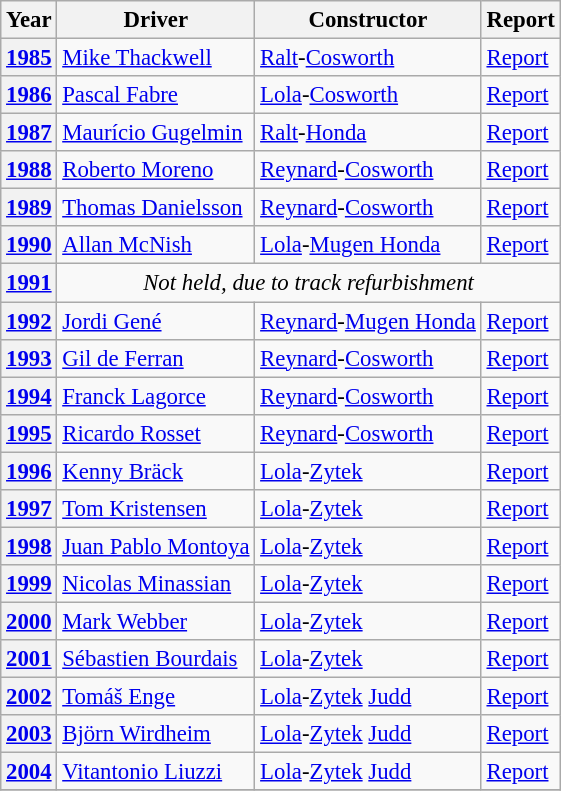<table class="wikitable" style="font-size: 95%;">
<tr>
<th>Year</th>
<th>Driver</th>
<th>Constructor</th>
<th>Report</th>
</tr>
<tr>
<th><a href='#'>1985</a></th>
<td><a href='#'>Mike Thackwell</a></td>
<td><a href='#'>Ralt</a>-<a href='#'>Cosworth</a></td>
<td><a href='#'>Report</a></td>
</tr>
<tr>
<th><a href='#'>1986</a></th>
<td><a href='#'>Pascal Fabre</a></td>
<td><a href='#'>Lola</a>-<a href='#'>Cosworth</a></td>
<td><a href='#'>Report</a></td>
</tr>
<tr>
<th><a href='#'>1987</a></th>
<td><a href='#'>Maurício Gugelmin</a></td>
<td><a href='#'>Ralt</a>-<a href='#'>Honda</a></td>
<td><a href='#'>Report</a></td>
</tr>
<tr>
<th><a href='#'>1988</a></th>
<td><a href='#'>Roberto Moreno</a></td>
<td><a href='#'>Reynard</a>-<a href='#'>Cosworth</a></td>
<td><a href='#'>Report</a></td>
</tr>
<tr>
<th><a href='#'>1989</a></th>
<td><a href='#'>Thomas Danielsson</a></td>
<td><a href='#'>Reynard</a>-<a href='#'>Cosworth</a></td>
<td><a href='#'>Report</a></td>
</tr>
<tr>
<th><a href='#'>1990</a></th>
<td><a href='#'>Allan McNish</a></td>
<td><a href='#'>Lola</a>-<a href='#'>Mugen Honda</a></td>
<td><a href='#'>Report</a></td>
</tr>
<tr>
<th><a href='#'>1991</a></th>
<td colspan="3" align="center"><em>Not held, due to track refurbishment</em></td>
</tr>
<tr>
<th><a href='#'>1992</a></th>
<td><a href='#'>Jordi Gené</a></td>
<td><a href='#'>Reynard</a>-<a href='#'>Mugen Honda</a></td>
<td><a href='#'>Report</a></td>
</tr>
<tr>
<th><a href='#'>1993</a></th>
<td><a href='#'>Gil de Ferran</a></td>
<td><a href='#'>Reynard</a>-<a href='#'>Cosworth</a></td>
<td><a href='#'>Report</a></td>
</tr>
<tr>
<th><a href='#'>1994</a></th>
<td><a href='#'>Franck Lagorce</a></td>
<td><a href='#'>Reynard</a>-<a href='#'>Cosworth</a></td>
<td><a href='#'>Report</a></td>
</tr>
<tr>
<th><a href='#'>1995</a></th>
<td><a href='#'>Ricardo Rosset</a></td>
<td><a href='#'>Reynard</a>-<a href='#'>Cosworth</a></td>
<td><a href='#'>Report</a></td>
</tr>
<tr>
<th><a href='#'>1996</a></th>
<td><a href='#'>Kenny Bräck</a></td>
<td><a href='#'>Lola</a>-<a href='#'>Zytek</a></td>
<td><a href='#'>Report</a></td>
</tr>
<tr>
<th><a href='#'>1997</a></th>
<td><a href='#'>Tom Kristensen</a></td>
<td><a href='#'>Lola</a>-<a href='#'>Zytek</a></td>
<td><a href='#'>Report</a></td>
</tr>
<tr>
<th><a href='#'>1998</a></th>
<td><a href='#'>Juan Pablo Montoya</a></td>
<td><a href='#'>Lola</a>-<a href='#'>Zytek</a></td>
<td><a href='#'>Report</a></td>
</tr>
<tr>
<th><a href='#'>1999</a></th>
<td><a href='#'>Nicolas Minassian</a></td>
<td><a href='#'>Lola</a>-<a href='#'>Zytek</a></td>
<td><a href='#'>Report</a></td>
</tr>
<tr>
<th><a href='#'>2000</a></th>
<td><a href='#'>Mark Webber</a></td>
<td><a href='#'>Lola</a>-<a href='#'>Zytek</a></td>
<td><a href='#'>Report</a></td>
</tr>
<tr>
<th><a href='#'>2001</a></th>
<td><a href='#'>Sébastien Bourdais</a></td>
<td><a href='#'>Lola</a>-<a href='#'>Zytek</a></td>
<td><a href='#'>Report</a></td>
</tr>
<tr>
<th><a href='#'>2002</a></th>
<td><a href='#'>Tomáš Enge</a></td>
<td><a href='#'>Lola</a>-<a href='#'>Zytek</a> <a href='#'>Judd</a></td>
<td><a href='#'>Report</a></td>
</tr>
<tr>
<th><a href='#'>2003</a></th>
<td><a href='#'>Björn Wirdheim</a></td>
<td><a href='#'>Lola</a>-<a href='#'>Zytek</a> <a href='#'>Judd</a></td>
<td><a href='#'>Report</a></td>
</tr>
<tr>
<th><a href='#'>2004</a></th>
<td><a href='#'>Vitantonio Liuzzi</a></td>
<td><a href='#'>Lola</a>-<a href='#'>Zytek</a> <a href='#'>Judd</a></td>
<td><a href='#'>Report</a></td>
</tr>
<tr>
</tr>
</table>
